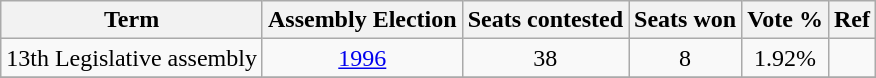<table class="wikitable sortable" style="text-align:center;">
<tr>
<th>Term</th>
<th>Assembly Election</th>
<th>Seats contested</th>
<th>Seats won</th>
<th>Vote %</th>
<th>Ref</th>
</tr>
<tr>
<td>13th Legislative assembly</td>
<td><a href='#'>1996</a></td>
<td>38</td>
<td>8</td>
<td>1.92%</td>
<td></td>
</tr>
<tr>
</tr>
</table>
